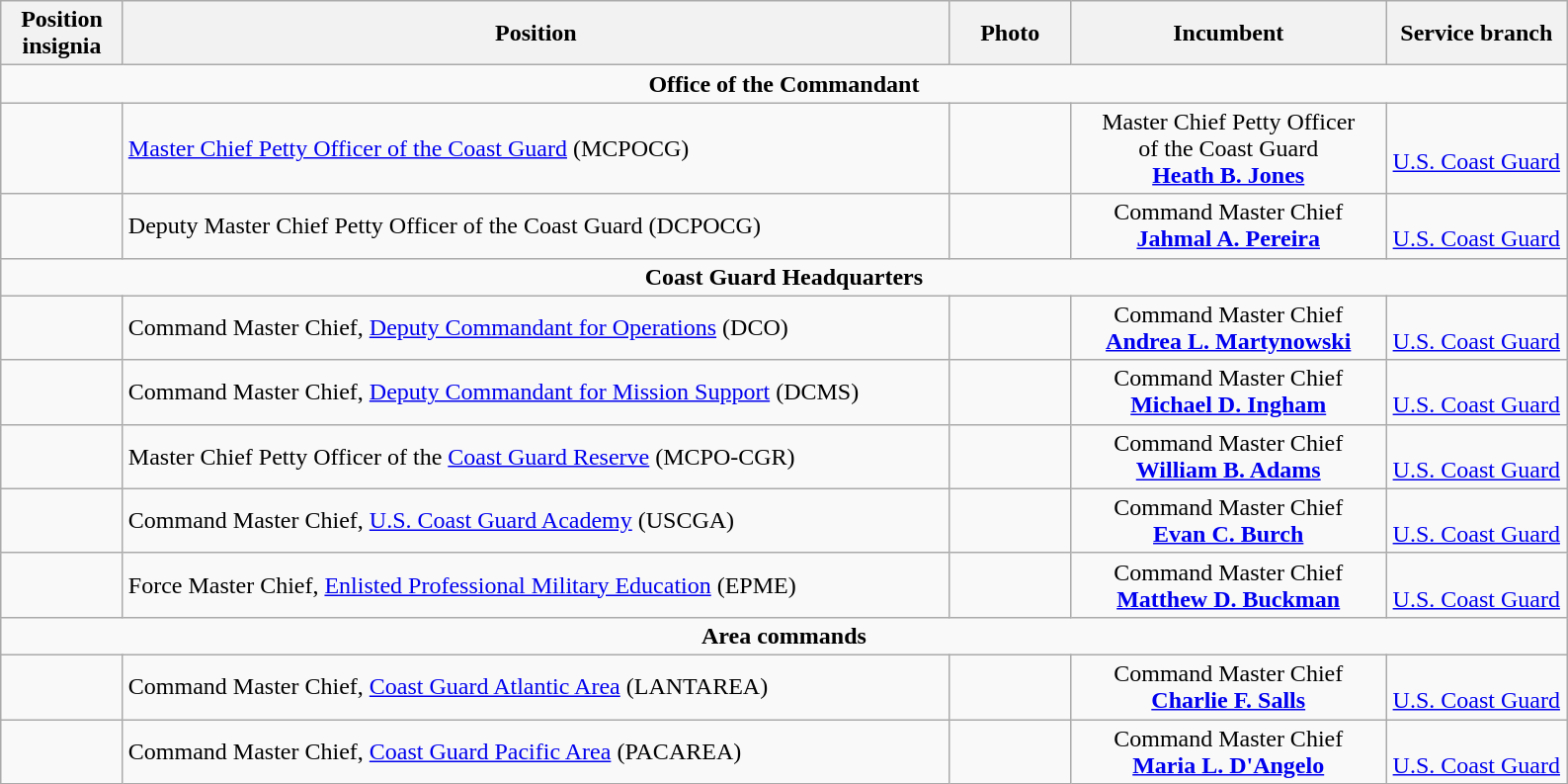<table class="wikitable">
<tr>
<th width="75" style="text-align:center">Position insignia</th>
<th width="550" style="text-align:center">Position</th>
<th width="75" style="text-align:center">Photo</th>
<th width="205" style="text-align:center">Incumbent</th>
<th width="115" style="text-align:center">Service branch</th>
</tr>
<tr>
<td colspan="5" style="text-align:center"><strong>Office of the Commandant</strong></td>
</tr>
<tr>
<td></td>
<td><a href='#'>Master Chief Petty Officer of the Coast Guard</a> (MCPOCG)</td>
<td></td>
<td style="text-align:center">Master Chief Petty Officer<br>of the Coast Guard<br><strong><a href='#'>Heath B. Jones</a></strong></td>
<td style="text-align:center"><br><a href='#'>U.S. Coast Guard</a></td>
</tr>
<tr>
<td></td>
<td>Deputy Master Chief Petty Officer of the Coast Guard (DCPOCG)</td>
<td></td>
<td style="text-align:center">Command Master Chief<br><strong><a href='#'>Jahmal A. Pereira</a></strong></td>
<td style="text-align:center"><br><a href='#'>U.S. Coast Guard</a></td>
</tr>
<tr>
<td colspan="5" style="text-align:center"><strong>Coast Guard Headquarters</strong></td>
</tr>
<tr>
<td></td>
<td>Command Master Chief, <a href='#'>Deputy Commandant for Operations</a> (DCO)</td>
<td></td>
<td style="text-align:center">Command Master Chief<br><strong><a href='#'>Andrea L. Martynowski</a></strong></td>
<td style="text-align:center"><br><a href='#'>U.S. Coast Guard</a></td>
</tr>
<tr>
<td></td>
<td>Command Master Chief, <a href='#'>Deputy Commandant for Mission Support</a> (DCMS)</td>
<td></td>
<td style="text-align:center">Command Master Chief<br><strong><a href='#'>Michael D. Ingham</a></strong></td>
<td style="text-align:center"><br><a href='#'>U.S. Coast Guard</a></td>
</tr>
<tr>
<td></td>
<td>Master Chief Petty Officer of the <a href='#'>Coast Guard Reserve</a> (MCPO-CGR)</td>
<td></td>
<td style="text-align:center">Command Master Chief<br><strong><a href='#'>William B. Adams</a></strong></td>
<td style="text-align:center"><br><a href='#'>U.S. Coast Guard</a></td>
</tr>
<tr>
<td> </td>
<td>Command Master Chief, <a href='#'>U.S. Coast Guard Academy</a> (USCGA)</td>
<td></td>
<td style="text-align:center">Command Master Chief<br><strong><a href='#'>Evan C. Burch</a></strong></td>
<td style="text-align:center"><br><a href='#'>U.S. Coast Guard</a></td>
</tr>
<tr>
<td></td>
<td>Force Master Chief, <a href='#'>Enlisted Professional Military Education</a> (EPME)</td>
<td></td>
<td style="text-align:center">Command Master Chief<br><strong><a href='#'>Matthew D. Buckman</a></strong></td>
<td style="text-align:center"><br><a href='#'>U.S. Coast Guard</a></td>
</tr>
<tr>
<td colspan="5" style="text-align:center"><strong>Area commands</strong></td>
</tr>
<tr>
<td> </td>
<td>Command Master Chief, <a href='#'>Coast Guard Atlantic Area</a> (LANTAREA)</td>
<td></td>
<td style="text-align:center">Command Master Chief<br><strong><a href='#'>Charlie F. Salls</a></strong></td>
<td style="text-align:center"><br><a href='#'>U.S. Coast Guard</a></td>
</tr>
<tr>
<td> </td>
<td>Command Master Chief, <a href='#'>Coast Guard Pacific Area</a> (PACAREA)</td>
<td></td>
<td style="text-align:center">Command Master Chief<br><strong><a href='#'>Maria L. D'Angelo</a></strong></td>
<td style="text-align:center"><br><a href='#'>U.S. Coast Guard</a></td>
</tr>
</table>
